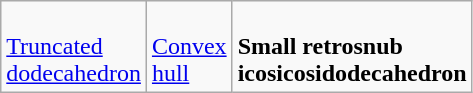<table class=wikitable width=200>
<tr>
<td><br><a href='#'>Truncated dodecahedron</a></td>
<td><br><a href='#'>Convex hull</a></td>
<td><br><strong>Small retrosnub icosicosidodecahedron</strong></td>
</tr>
</table>
